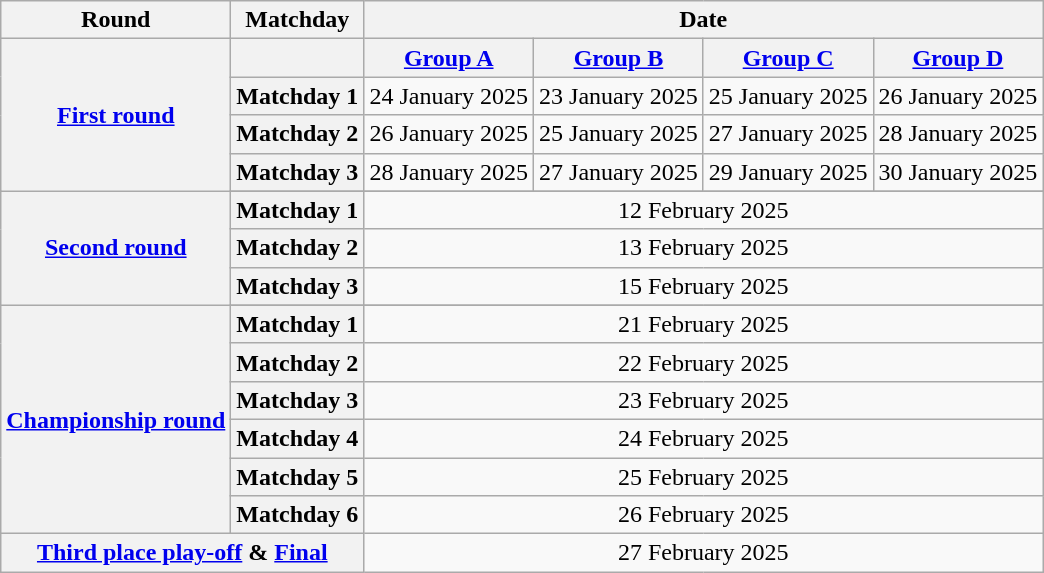<table class="wikitable" style="text-align:center">
<tr>
<th align="center">Round</th>
<th align="center">Matchday</th>
<th align="center" colspan="4">Date</th>
</tr>
<tr>
<th rowspan="4"><a href='#'>First round</a></th>
<th></th>
<th><a href='#'>Group A</a></th>
<th><a href='#'>Group B</a></th>
<th><a href='#'>Group C</a></th>
<th><a href='#'>Group D</a></th>
</tr>
<tr>
<th>Matchday 1</th>
<td>24 January 2025</td>
<td>23 January 2025</td>
<td>25 January 2025</td>
<td>26 January 2025</td>
</tr>
<tr>
<th>Matchday 2</th>
<td>26 January 2025</td>
<td>25 January 2025</td>
<td>27 January 2025</td>
<td>28 January 2025</td>
</tr>
<tr>
<th>Matchday 3</th>
<td>28 January 2025</td>
<td>27 January 2025</td>
<td>29 January 2025</td>
<td>30 January 2025</td>
</tr>
<tr>
<th rowspan="4"><a href='#'>Second round</a></th>
</tr>
<tr>
<th>Matchday 1</th>
<td colspan="4">12 February 2025</td>
</tr>
<tr>
<th>Matchday 2</th>
<td colspan="4">13 February 2025</td>
</tr>
<tr>
<th>Matchday 3</th>
<td colspan="4">15 February 2025</td>
</tr>
<tr>
<th rowspan="7"><a href='#'>Championship round</a></th>
</tr>
<tr>
<th>Matchday 1</th>
<td colspan="4">21 February 2025</td>
</tr>
<tr>
<th>Matchday 2</th>
<td colspan="4">22 February 2025</td>
</tr>
<tr>
<th>Matchday 3</th>
<td colspan="4">23 February 2025</td>
</tr>
<tr>
<th>Matchday 4</th>
<td colspan="4">24 February 2025</td>
</tr>
<tr>
<th>Matchday 5</th>
<td colspan="4">25 February 2025</td>
</tr>
<tr>
<th>Matchday 6</th>
<td colspan="4">26 February 2025</td>
</tr>
<tr>
<th colspan="2"><a href='#'>Third place play-off</a> & <a href='#'>Final</a></th>
<td colspan="4">27 February 2025</td>
</tr>
</table>
